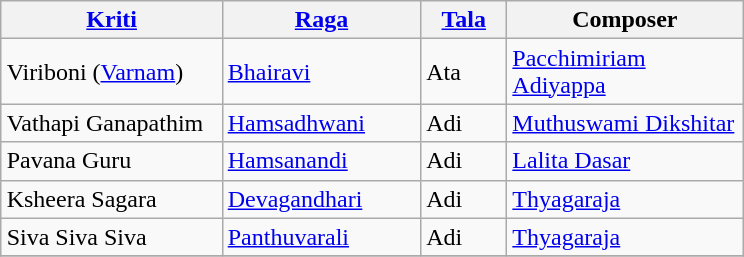<table class="wikitable" style="margin: 1em auto 1em auto">
<tr>
<th width="140"><a href='#'>Kriti</a></th>
<th width="125"><a href='#'>Raga</a></th>
<th width="50"><a href='#'>Tala</a></th>
<th width="150">Composer</th>
</tr>
<tr>
<td>Viriboni (<a href='#'>Varnam</a>)</td>
<td><a href='#'>Bhairavi</a></td>
<td>Ata</td>
<td><a href='#'>Pacchimiriam Adiyappa</a></td>
</tr>
<tr>
<td>Vathapi Ganapathim</td>
<td><a href='#'>Hamsadhwani</a></td>
<td>Adi</td>
<td><a href='#'>Muthuswami Dikshitar</a></td>
</tr>
<tr>
<td>Pavana Guru</td>
<td><a href='#'>Hamsanandi</a></td>
<td>Adi</td>
<td><a href='#'>Lalita Dasar</a></td>
</tr>
<tr>
<td>Ksheera Sagara</td>
<td><a href='#'>Devagandhari</a></td>
<td>Adi</td>
<td><a href='#'>Thyagaraja</a></td>
</tr>
<tr>
<td>Siva Siva Siva</td>
<td><a href='#'>Panthuvarali</a></td>
<td>Adi</td>
<td><a href='#'>Thyagaraja</a></td>
</tr>
<tr>
</tr>
</table>
